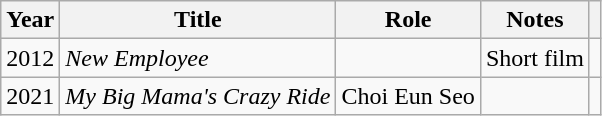<table class="wikitable sortable plainrowheaders">
<tr>
<th width=10>Year</th>
<th>Title</th>
<th>Role</th>
<th>Notes</th>
<th scope="col" class="unsortable"></th>
</tr>
<tr>
<td>2012</td>
<td><em>New Employee</em></td>
<td></td>
<td>Short film</td>
<td></td>
</tr>
<tr>
<td>2021</td>
<td><em>My Big Mama's Crazy Ride</em></td>
<td>Choi Eun Seo</td>
<td></td>
<td></td>
</tr>
</table>
